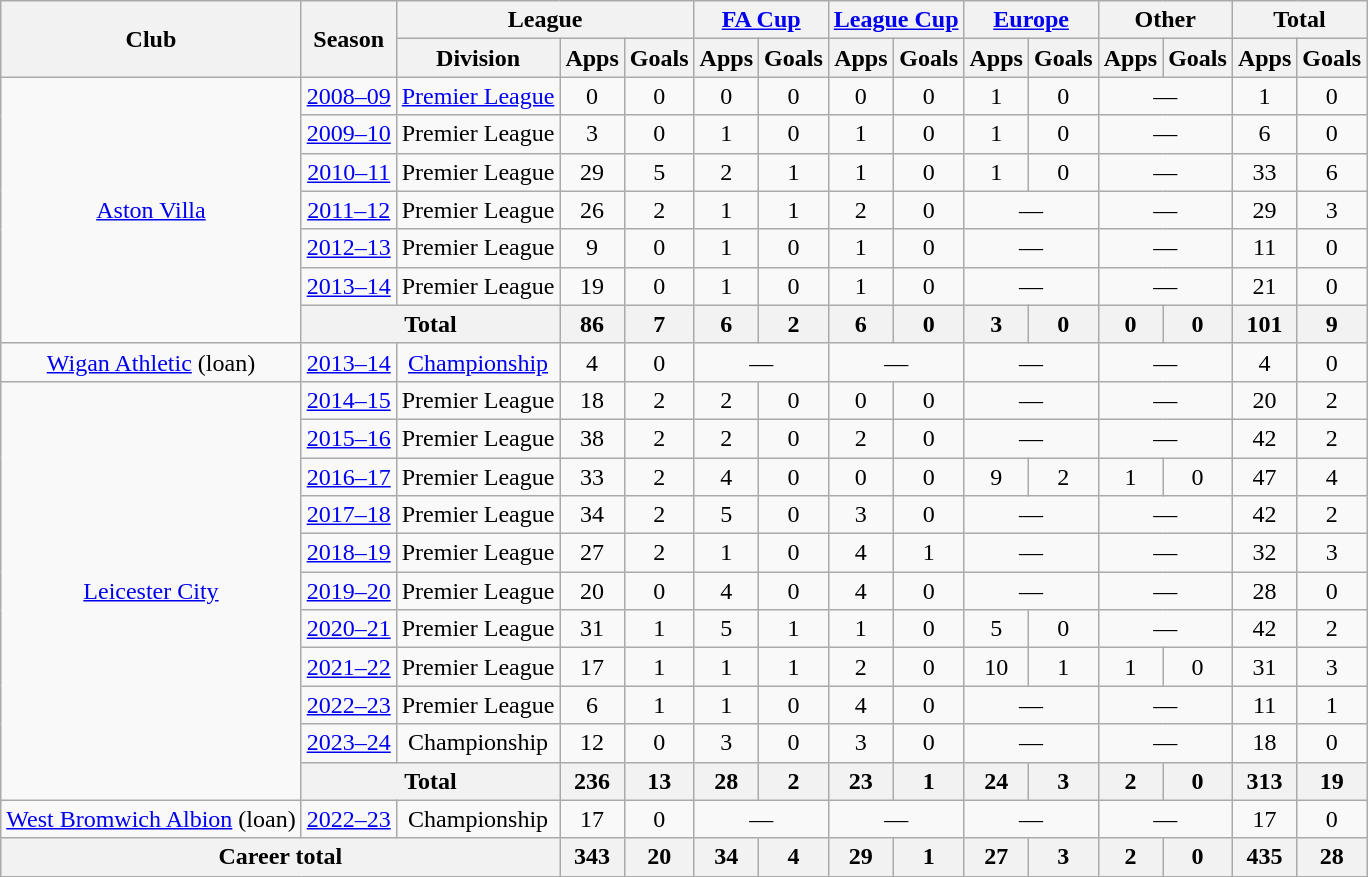<table class="wikitable" style="text-align:center">
<tr>
<th rowspan=2>Club</th>
<th rowspan=2>Season</th>
<th colspan=3>League</th>
<th colspan=2><a href='#'>FA Cup</a></th>
<th colspan=2><a href='#'>League Cup</a></th>
<th colspan=2><a href='#'>Europe</a></th>
<th colspan=2>Other</th>
<th colspan=2>Total</th>
</tr>
<tr>
<th>Division</th>
<th>Apps</th>
<th>Goals</th>
<th>Apps</th>
<th>Goals</th>
<th>Apps</th>
<th>Goals</th>
<th>Apps</th>
<th>Goals</th>
<th>Apps</th>
<th>Goals</th>
<th>Apps</th>
<th>Goals</th>
</tr>
<tr>
<td rowspan=7 valign="center"><a href='#'>Aston Villa</a></td>
<td><a href='#'>2008–09</a></td>
<td><a href='#'>Premier League</a></td>
<td>0</td>
<td>0</td>
<td>0</td>
<td>0</td>
<td>0</td>
<td>0</td>
<td>1</td>
<td>0</td>
<td colspan=2>—</td>
<td>1</td>
<td>0</td>
</tr>
<tr>
<td><a href='#'>2009–10</a></td>
<td>Premier League</td>
<td>3</td>
<td>0</td>
<td>1</td>
<td>0</td>
<td>1</td>
<td>0</td>
<td>1</td>
<td>0</td>
<td colspan=2>—</td>
<td>6</td>
<td>0</td>
</tr>
<tr>
<td><a href='#'>2010–11</a></td>
<td>Premier League</td>
<td>29</td>
<td>5</td>
<td>2</td>
<td>1</td>
<td>1</td>
<td>0</td>
<td>1</td>
<td>0</td>
<td colspan=2>—</td>
<td>33</td>
<td>6</td>
</tr>
<tr>
<td><a href='#'>2011–12</a></td>
<td>Premier League</td>
<td>26</td>
<td>2</td>
<td>1</td>
<td>1</td>
<td>2</td>
<td>0</td>
<td colspan=2>—</td>
<td colspan=2>—</td>
<td>29</td>
<td>3</td>
</tr>
<tr>
<td><a href='#'>2012–13</a></td>
<td>Premier League</td>
<td>9</td>
<td>0</td>
<td>1</td>
<td>0</td>
<td>1</td>
<td>0</td>
<td colspan=2>—</td>
<td colspan=2>—</td>
<td>11</td>
<td>0</td>
</tr>
<tr>
<td><a href='#'>2013–14</a></td>
<td>Premier League</td>
<td>19</td>
<td>0</td>
<td>1</td>
<td>0</td>
<td>1</td>
<td>0</td>
<td colspan=2>—</td>
<td colspan=2>—</td>
<td>21</td>
<td>0</td>
</tr>
<tr>
<th colspan=2>Total</th>
<th>86</th>
<th>7</th>
<th>6</th>
<th>2</th>
<th>6</th>
<th>0</th>
<th>3</th>
<th>0</th>
<th>0</th>
<th>0</th>
<th>101</th>
<th>9</th>
</tr>
<tr>
<td><a href='#'>Wigan Athletic</a> (loan)</td>
<td><a href='#'>2013–14</a></td>
<td><a href='#'>Championship</a></td>
<td>4</td>
<td>0</td>
<td colspan=2>—</td>
<td colspan=2>—</td>
<td colspan=2>—</td>
<td colspan=2>—</td>
<td>4</td>
<td>0</td>
</tr>
<tr>
<td rowspan=11><a href='#'>Leicester City</a></td>
<td><a href='#'>2014–15</a></td>
<td>Premier League</td>
<td>18</td>
<td>2</td>
<td>2</td>
<td>0</td>
<td>0</td>
<td>0</td>
<td colspan=2>—</td>
<td colspan=2>—</td>
<td>20</td>
<td>2</td>
</tr>
<tr>
<td><a href='#'>2015–16</a></td>
<td>Premier League</td>
<td>38</td>
<td>2</td>
<td>2</td>
<td>0</td>
<td>2</td>
<td>0</td>
<td colspan=2>—</td>
<td colspan=2>—</td>
<td>42</td>
<td>2</td>
</tr>
<tr>
<td><a href='#'>2016–17</a></td>
<td>Premier League</td>
<td>33</td>
<td>2</td>
<td>4</td>
<td>0</td>
<td>0</td>
<td>0</td>
<td>9</td>
<td>2</td>
<td>1</td>
<td>0</td>
<td>47</td>
<td>4</td>
</tr>
<tr>
<td><a href='#'>2017–18</a></td>
<td>Premier League</td>
<td>34</td>
<td>2</td>
<td>5</td>
<td>0</td>
<td>3</td>
<td>0</td>
<td colspan=2>—</td>
<td colspan=2>—</td>
<td>42</td>
<td>2</td>
</tr>
<tr>
<td><a href='#'>2018–19</a></td>
<td>Premier League</td>
<td>27</td>
<td>2</td>
<td>1</td>
<td>0</td>
<td>4</td>
<td>1</td>
<td colspan=2>—</td>
<td colspan=2>—</td>
<td>32</td>
<td>3</td>
</tr>
<tr>
<td><a href='#'>2019–20</a></td>
<td>Premier League</td>
<td>20</td>
<td>0</td>
<td>4</td>
<td>0</td>
<td>4</td>
<td>0</td>
<td colspan=2>—</td>
<td colspan=2>—</td>
<td>28</td>
<td>0</td>
</tr>
<tr>
<td><a href='#'>2020–21</a></td>
<td>Premier League</td>
<td>31</td>
<td>1</td>
<td>5</td>
<td>1</td>
<td>1</td>
<td>0</td>
<td>5</td>
<td>0</td>
<td colspan=2>—</td>
<td>42</td>
<td>2</td>
</tr>
<tr>
<td><a href='#'>2021–22</a></td>
<td>Premier League</td>
<td>17</td>
<td>1</td>
<td>1</td>
<td>1</td>
<td>2</td>
<td>0</td>
<td>10</td>
<td>1</td>
<td>1</td>
<td>0</td>
<td>31</td>
<td>3</td>
</tr>
<tr>
<td><a href='#'>2022–23</a></td>
<td>Premier League</td>
<td>6</td>
<td>1</td>
<td>1</td>
<td>0</td>
<td>4</td>
<td>0</td>
<td colspan=2>—</td>
<td colspan=2>—</td>
<td>11</td>
<td>1</td>
</tr>
<tr>
<td><a href='#'>2023–24</a></td>
<td>Championship</td>
<td>12</td>
<td>0</td>
<td>3</td>
<td>0</td>
<td>3</td>
<td>0</td>
<td colspan=2>—</td>
<td colspan=2>—</td>
<td>18</td>
<td>0</td>
</tr>
<tr>
<th colspan=2>Total</th>
<th>236</th>
<th>13</th>
<th>28</th>
<th>2</th>
<th>23</th>
<th>1</th>
<th>24</th>
<th>3</th>
<th>2</th>
<th>0</th>
<th>313</th>
<th>19</th>
</tr>
<tr>
<td><a href='#'>West Bromwich Albion</a> (loan)</td>
<td><a href='#'>2022–23</a></td>
<td>Championship</td>
<td>17</td>
<td>0</td>
<td colspan=2>—</td>
<td colspan=2>—</td>
<td colspan=2>—</td>
<td colspan=2>—</td>
<td>17</td>
<td>0</td>
</tr>
<tr>
<th colspan=3>Career total</th>
<th>343</th>
<th>20</th>
<th>34</th>
<th>4</th>
<th>29</th>
<th>1</th>
<th>27</th>
<th>3</th>
<th>2</th>
<th>0</th>
<th>435</th>
<th>28</th>
</tr>
</table>
